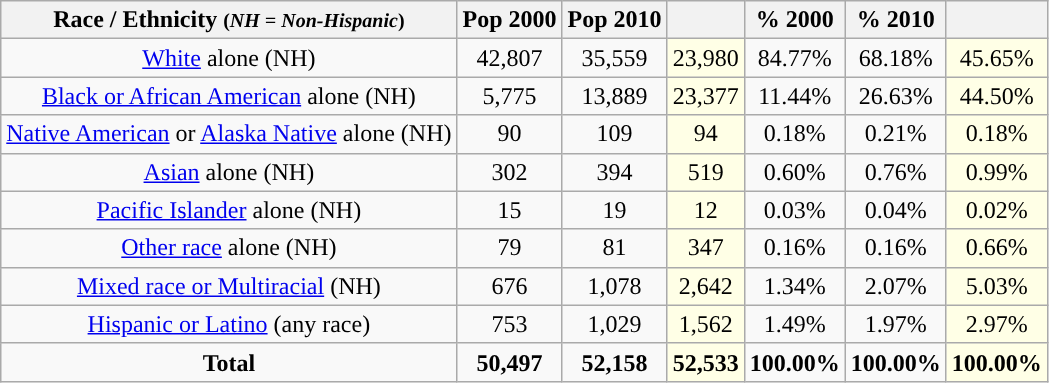<table class="wikitable" style="text-align:center;">
<tr>
<th>Race / Ethnicity <small>(<em>NH = Non-Hispanic</em>)</small></th>
<th>Pop 2000</th>
<th>Pop 2010</th>
<th></th>
<th>% 2000</th>
<th>% 2010</th>
<th></th>
</tr>
<tr>
<td><a href='#'>White</a> alone (NH)</td>
<td>42,807</td>
<td>35,559</td>
<td style='background: #ffffe6;'>23,980</td>
<td>84.77%</td>
<td>68.18%</td>
<td style='background: #ffffe6;'>45.65%</td>
</tr>
<tr>
<td><a href='#'>Black or African American</a> alone (NH)</td>
<td>5,775</td>
<td>13,889</td>
<td style='background: #ffffe6;'>23,377</td>
<td>11.44%</td>
<td>26.63%</td>
<td style='background: #ffffe6;'>44.50%</td>
</tr>
<tr>
<td><a href='#'>Native American</a> or <a href='#'>Alaska Native</a> alone (NH)</td>
<td>90</td>
<td>109</td>
<td style='background: #ffffe6;'>94</td>
<td>0.18%</td>
<td>0.21%</td>
<td style='background: #ffffe6;'>0.18%</td>
</tr>
<tr>
<td><a href='#'>Asian</a> alone (NH)</td>
<td>302</td>
<td>394</td>
<td style='background: #ffffe6;'>519</td>
<td>0.60%</td>
<td>0.76%</td>
<td style='background: #ffffe6;'>0.99%</td>
</tr>
<tr>
<td><a href='#'>Pacific Islander</a> alone (NH)</td>
<td>15</td>
<td>19</td>
<td style='background: #ffffe6;'>12</td>
<td>0.03%</td>
<td>0.04%</td>
<td style='background: #ffffe6;'>0.02%</td>
</tr>
<tr>
<td><a href='#'>Other race</a> alone (NH)</td>
<td>79</td>
<td>81</td>
<td style='background: #ffffe6;'>347</td>
<td>0.16%</td>
<td>0.16%</td>
<td style='background: #ffffe6;'>0.66%</td>
</tr>
<tr>
<td><a href='#'>Mixed race or Multiracial</a> (NH)</td>
<td>676</td>
<td>1,078</td>
<td style='background: #ffffe6;'>2,642</td>
<td>1.34%</td>
<td>2.07%</td>
<td style='background: #ffffe6;'>5.03%</td>
</tr>
<tr>
<td><a href='#'>Hispanic or Latino</a> (any race)</td>
<td>753</td>
<td>1,029</td>
<td style='background: #ffffe6;'>1,562</td>
<td>1.49%</td>
<td>1.97%</td>
<td style='background: #ffffe6;'>2.97%</td>
</tr>
<tr>
<td><strong>Total</strong></td>
<td><strong>50,497</strong></td>
<td><strong>52,158</strong></td>
<td style='background: #ffffe6;'><strong>52,533</strong></td>
<td><strong>100.00%</strong></td>
<td><strong>100.00%</strong></td>
<td style='background: #ffffe6;'><strong>100.00%</strong></td>
</tr>
</table>
